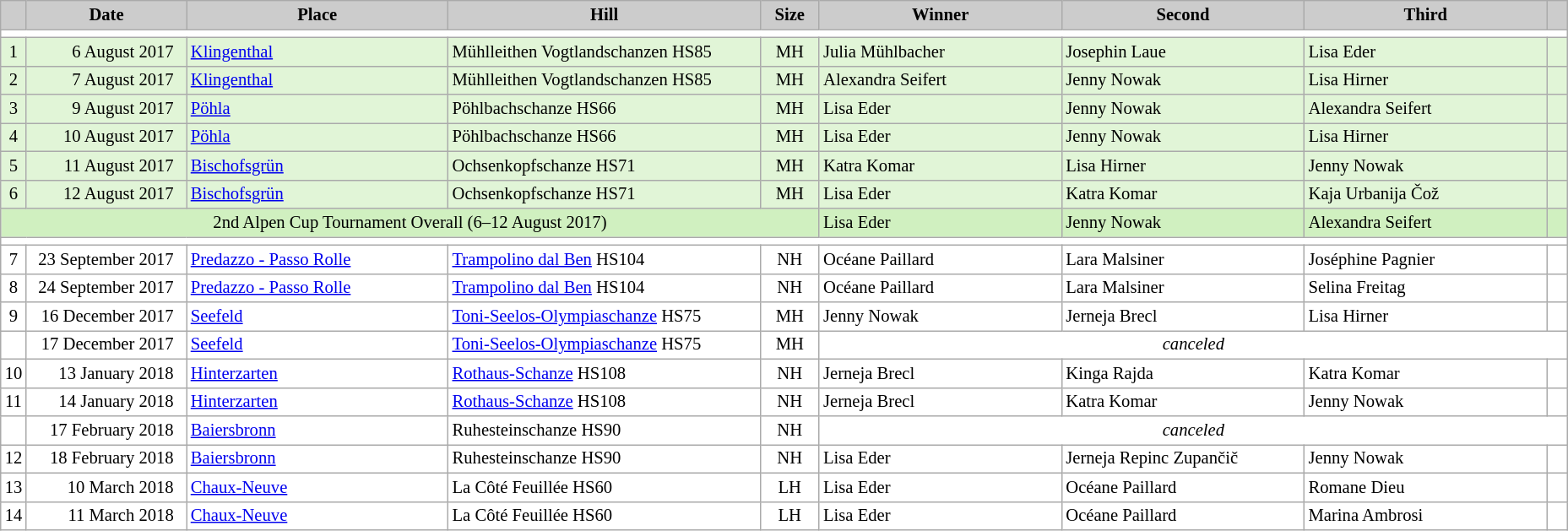<table class="wikitable plainrowheaders" style="background:#fff; font-size:86%; line-height:16px; border:grey solid 1px; border-collapse:collapse;">
<tr style="background:#ccc; text-align:center;">
<th scope="col" style="background:#ccc; width=30 px;"></th>
<th scope="col" style="background:#ccc; width:120px;">Date</th>
<th scope="col" style="background:#ccc; width:200px;">Place</th>
<th scope="col" style="background:#ccc; width:240px;">Hill</th>
<th scope="col" style="background:#ccc; width:40px;">Size</th>
<th scope="col" style="background:#ccc; width:185px;">Winner</th>
<th scope="col" style="background:#ccc; width:185px;">Second</th>
<th scope="col" style="background:#ccc; width:185px;">Third</th>
<th scope="col" style="background:#ccc; width:10px;"></th>
</tr>
<tr>
<td colspan=9></td>
</tr>
<tr bgcolor=E1F5D7>
<td align=center>1</td>
<td align=right>6 August 2017  </td>
<td> <a href='#'>Klingenthal</a></td>
<td>Mühlleithen Vogtlandschanzen HS85</td>
<td align=center>MH</td>
<td> Julia Mühlbacher</td>
<td> Josephin Laue</td>
<td> Lisa Eder</td>
<td></td>
</tr>
<tr bgcolor=E1F5D7>
<td align=center>2</td>
<td align=right>7 August 2017  </td>
<td> <a href='#'>Klingenthal</a></td>
<td>Mühlleithen Vogtlandschanzen HS85</td>
<td align=center>MH</td>
<td> Alexandra Seifert</td>
<td> Jenny Nowak</td>
<td> Lisa Hirner</td>
<td></td>
</tr>
<tr bgcolor=E1F5D7>
<td align=center>3</td>
<td align=right>9 August 2017  </td>
<td> <a href='#'>Pöhla</a></td>
<td>Pöhlbachschanze HS66</td>
<td align=center>MH</td>
<td> Lisa Eder</td>
<td> Jenny Nowak</td>
<td> Alexandra Seifert</td>
<td></td>
</tr>
<tr bgcolor=E1F5D7>
<td align=center>4</td>
<td align=right>10 August 2017  </td>
<td> <a href='#'>Pöhla</a></td>
<td>Pöhlbachschanze HS66</td>
<td align=center>MH</td>
<td> Lisa Eder</td>
<td> Jenny Nowak</td>
<td> Lisa Hirner</td>
<td></td>
</tr>
<tr bgcolor=E1F5D7>
<td align=center>5</td>
<td align=right>11 August 2017  </td>
<td> <a href='#'>Bischofsgrün</a></td>
<td>Ochsenkopfschanze HS71</td>
<td align=center>MH</td>
<td> Katra Komar</td>
<td> Lisa Hirner</td>
<td> Jenny Nowak</td>
<td></td>
</tr>
<tr bgcolor=E1F5D7>
<td align=center>6</td>
<td align=right>12 August 2017  </td>
<td> <a href='#'>Bischofsgrün</a></td>
<td>Ochsenkopfschanze HS71</td>
<td align=center>MH</td>
<td> Lisa Eder</td>
<td> Katra Komar</td>
<td> Kaja Urbanija Čož</td>
<td></td>
</tr>
<tr bgcolor=D0F0C0>
<td colspan=5 align=center>2nd Alpen Cup Tournament Overall (6–12 August 2017)</td>
<td> Lisa Eder</td>
<td> Jenny Nowak</td>
<td> Alexandra Seifert</td>
<td></td>
</tr>
<tr>
<td colspan=9></td>
</tr>
<tr>
<td align=center>7</td>
<td align=right>23 September 2017  </td>
<td> <a href='#'>Predazzo - Passo Rolle</a></td>
<td><a href='#'>Trampolino dal Ben</a> HS104</td>
<td align=center>NH</td>
<td> Océane Paillard</td>
<td> Lara Malsiner</td>
<td> Joséphine Pagnier</td>
<td></td>
</tr>
<tr>
<td align=center>8</td>
<td align=right>24 September 2017  </td>
<td> <a href='#'>Predazzo - Passo Rolle</a></td>
<td><a href='#'>Trampolino dal Ben</a> HS104</td>
<td align=center>NH</td>
<td> Océane Paillard</td>
<td> Lara Malsiner</td>
<td> Selina Freitag</td>
<td></td>
</tr>
<tr>
<td align=center>9</td>
<td align=right>16 December 2017  </td>
<td> <a href='#'>Seefeld</a></td>
<td><a href='#'>Toni-Seelos-Olympiaschanze</a> HS75</td>
<td align=center>MH</td>
<td> Jenny Nowak</td>
<td> Jerneja Brecl</td>
<td> Lisa Hirner</td>
<td></td>
</tr>
<tr>
<td align=center></td>
<td align=right>17 December 2017  </td>
<td> <a href='#'>Seefeld</a></td>
<td><a href='#'>Toni-Seelos-Olympiaschanze</a> HS75</td>
<td align=center>MH</td>
<td colspan=4 align=center><em>canceled</em></td>
</tr>
<tr>
<td align=center>10</td>
<td align=right>13 January 2018  </td>
<td> <a href='#'>Hinterzarten</a></td>
<td><a href='#'>Rothaus-Schanze</a> HS108</td>
<td align=center>NH</td>
<td> Jerneja Brecl</td>
<td> Kinga Rajda</td>
<td> Katra Komar</td>
<td></td>
</tr>
<tr>
<td align=center>11</td>
<td align=right>14 January 2018  </td>
<td> <a href='#'>Hinterzarten</a></td>
<td><a href='#'>Rothaus-Schanze</a> HS108</td>
<td align=center>NH</td>
<td> Jerneja Brecl</td>
<td> Katra Komar</td>
<td> Jenny Nowak</td>
<td></td>
</tr>
<tr>
<td align=center></td>
<td align=right>17 February 2018  </td>
<td> <a href='#'>Baiersbronn</a></td>
<td>Ruhesteinschanze HS90</td>
<td align=center>NH</td>
<td colspan=4 align=center><em>canceled</em></td>
</tr>
<tr>
<td align=center>12</td>
<td align=right>18 February 2018  </td>
<td> <a href='#'>Baiersbronn</a></td>
<td>Ruhesteinschanze HS90</td>
<td align=center>NH</td>
<td> Lisa Eder</td>
<td> Jerneja Repinc Zupančič</td>
<td> Jenny Nowak</td>
<td></td>
</tr>
<tr>
<td align=center>13</td>
<td align=right>10 March 2018  </td>
<td> <a href='#'>Chaux-Neuve</a></td>
<td>La Côté Feuillée HS60</td>
<td align=center>LH</td>
<td> Lisa Eder</td>
<td> Océane Paillard</td>
<td> Romane Dieu</td>
<td></td>
</tr>
<tr>
<td align=center>14</td>
<td align=right>11 March 2018  </td>
<td> <a href='#'>Chaux-Neuve</a></td>
<td>La Côté Feuillée HS60</td>
<td align=center>LH</td>
<td> Lisa Eder</td>
<td> Océane Paillard</td>
<td> Marina Ambrosi</td>
<td></td>
</tr>
</table>
